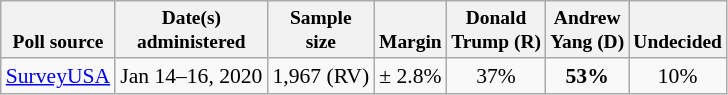<table class="wikitable" style="font-size:90%;text-align:center;">
<tr valign=bottom style="font-size:90%;">
<th>Poll source</th>
<th>Date(s)<br>administered</th>
<th>Sample<br>size</th>
<th>Margin<br></th>
<th>Donald<br>Trump (R)</th>
<th>Andrew<br>Yang (D)</th>
<th>Undecided</th>
</tr>
<tr>
<td style="text-align:left;"><a href='#'>SurveyUSA</a></td>
<td>Jan 14–16, 2020</td>
<td>1,967 (RV)</td>
<td>± 2.8%</td>
<td>37%</td>
<td><strong>53%</strong></td>
<td>10%</td>
</tr>
</table>
